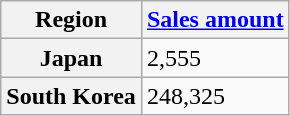<table class="wikitable plainrowheaders">
<tr>
<th scope="col">Region</th>
<th scope="col"><a href='#'>Sales amount</a></th>
</tr>
<tr>
<th scope="row">Japan</th>
<td>2,555</td>
</tr>
<tr>
<th scope="row">South Korea</th>
<td>248,325</td>
</tr>
</table>
